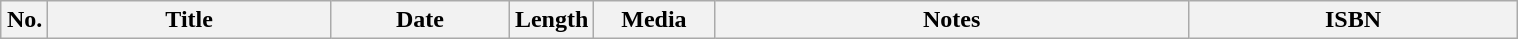<table class="wikitable floatleft" style="width:80%; margin:1em auto">
<tr>
<th scope=col style=width:2%;>No.</th>
<th scope=col style=width:19%;>Title</th>
<th scope=col style=width:12%;>Date</th>
<th scope=col style=width:5%;>Length</th>
<th scope=col style=width:8%;>Media</th>
<th scope=col style=width:32%;>Notes</th>
<th scope=col style=width:22%;>ISBN<br>
</th>
</tr>
</table>
